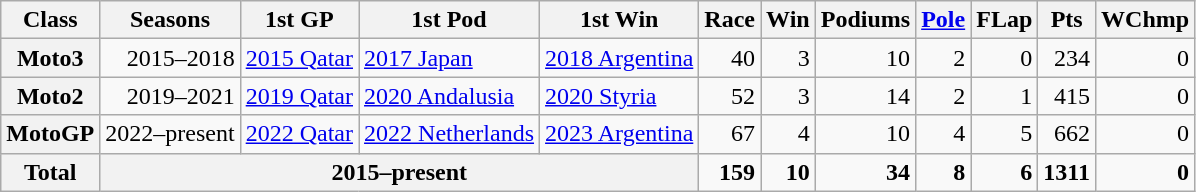<table class="wikitable" style="text-align:right;">
<tr>
<th>Class</th>
<th>Seasons</th>
<th>1st GP</th>
<th>1st Pod</th>
<th>1st Win</th>
<th>Race</th>
<th>Win</th>
<th>Podiums</th>
<th><a href='#'>Pole</a></th>
<th>FLap</th>
<th>Pts</th>
<th>WChmp</th>
</tr>
<tr>
<th>Moto3</th>
<td>2015–2018</td>
<td style="text-align:left;"><a href='#'>2015 Qatar</a></td>
<td style="text-align:left;"><a href='#'>2017 Japan</a></td>
<td style="text-align:left;"><a href='#'>2018 Argentina</a></td>
<td>40</td>
<td>3</td>
<td>10</td>
<td>2</td>
<td>0</td>
<td>234</td>
<td>0</td>
</tr>
<tr>
<th>Moto2</th>
<td>2019–2021</td>
<td style="text-align:left;"><a href='#'>2019 Qatar</a></td>
<td style="text-align:left;"><a href='#'>2020 Andalusia</a></td>
<td style="text-align:left;"><a href='#'>2020 Styria</a></td>
<td>52</td>
<td>3</td>
<td>14</td>
<td>2</td>
<td>1</td>
<td>415</td>
<td>0</td>
</tr>
<tr>
<th>MotoGP</th>
<td>2022–present</td>
<td style="text-align:left;"><a href='#'>2022 Qatar</a></td>
<td style="text-align:left;"><a href='#'>2022 Netherlands</a></td>
<td style="text-align:left;"><a href='#'>2023 Argentina</a></td>
<td>67</td>
<td>4</td>
<td>10</td>
<td>4</td>
<td>5</td>
<td>662</td>
<td>0</td>
</tr>
<tr>
<th>Total</th>
<th colspan="4">2015–present</th>
<td><strong>159</strong></td>
<td><strong>10</strong></td>
<td><strong>34</strong></td>
<td><strong>8</strong></td>
<td><strong>6</strong></td>
<td><strong>1311</strong></td>
<td><strong>0</strong></td>
</tr>
</table>
